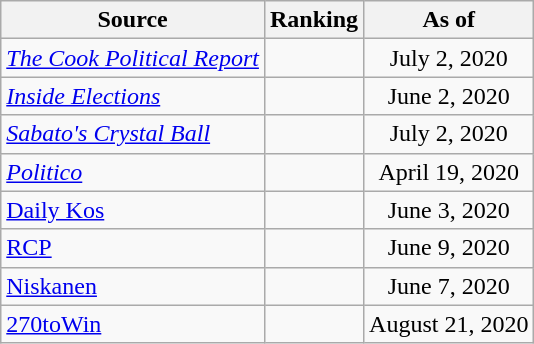<table class="wikitable" style="text-align:center">
<tr>
<th>Source</th>
<th>Ranking</th>
<th>As of</th>
</tr>
<tr>
<td align=left><em><a href='#'>The Cook Political Report</a></em></td>
<td></td>
<td>July 2, 2020</td>
</tr>
<tr>
<td align=left><em><a href='#'>Inside Elections</a></em></td>
<td></td>
<td>June 2, 2020</td>
</tr>
<tr>
<td align=left><em><a href='#'>Sabato's Crystal Ball</a></em></td>
<td></td>
<td>July 2, 2020</td>
</tr>
<tr>
<td align="left"><em><a href='#'>Politico</a></em></td>
<td></td>
<td>April 19, 2020</td>
</tr>
<tr>
<td align="left"><a href='#'>Daily Kos</a></td>
<td></td>
<td>June 3, 2020</td>
</tr>
<tr>
<td align="left"><a href='#'>RCP</a></td>
<td></td>
<td>June 9, 2020</td>
</tr>
<tr>
<td align="left"><a href='#'>Niskanen</a></td>
<td></td>
<td>June 7, 2020</td>
</tr>
<tr>
<td align="left"><a href='#'>270toWin</a></td>
<td></td>
<td>August 21, 2020</td>
</tr>
</table>
